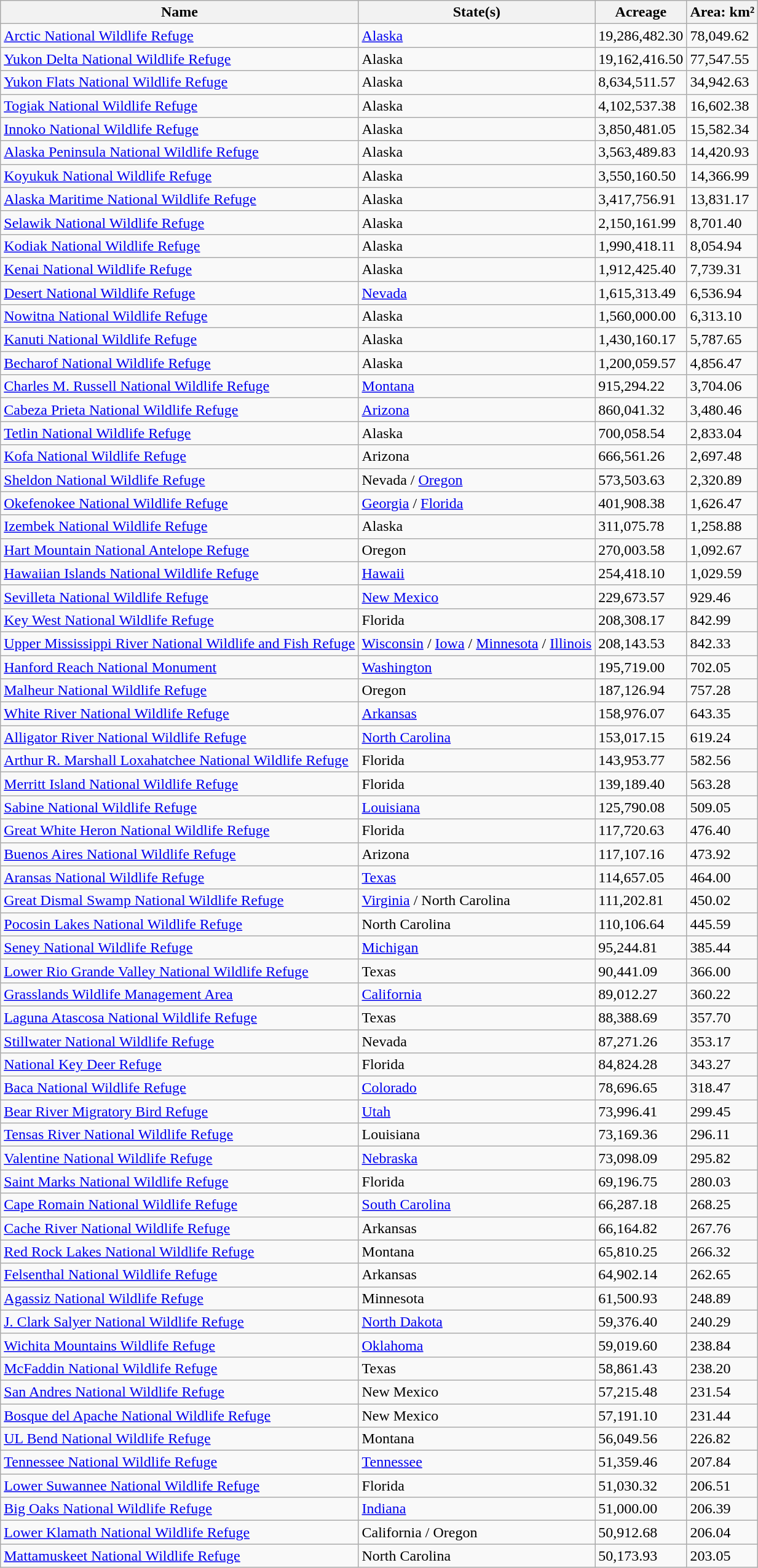<table class="wikitable sortable">
<tr>
<th>Name</th>
<th>State(s)</th>
<th>Acreage</th>
<th>Area: km²</th>
</tr>
<tr>
<td><a href='#'>Arctic National Wildlife Refuge</a></td>
<td><a href='#'>Alaska</a></td>
<td>19,286,482.30</td>
<td>78,049.62</td>
</tr>
<tr>
<td><a href='#'>Yukon Delta National Wildlife Refuge</a></td>
<td>Alaska</td>
<td>19,162,416.50</td>
<td>77,547.55</td>
</tr>
<tr>
<td><a href='#'>Yukon Flats National Wildlife Refuge</a></td>
<td>Alaska</td>
<td>8,634,511.57</td>
<td>34,942.63</td>
</tr>
<tr>
<td><a href='#'>Togiak National Wildlife Refuge</a></td>
<td>Alaska</td>
<td>4,102,537.38</td>
<td>16,602.38</td>
</tr>
<tr>
<td><a href='#'>Innoko National Wildlife Refuge</a></td>
<td>Alaska</td>
<td>3,850,481.05</td>
<td>15,582.34</td>
</tr>
<tr>
<td><a href='#'>Alaska Peninsula National Wildlife Refuge</a></td>
<td>Alaska</td>
<td>3,563,489.83</td>
<td>14,420.93</td>
</tr>
<tr>
<td><a href='#'>Koyukuk National Wildlife Refuge</a></td>
<td>Alaska</td>
<td>3,550,160.50</td>
<td>14,366.99</td>
</tr>
<tr>
<td><a href='#'>Alaska Maritime National Wildlife Refuge</a></td>
<td>Alaska</td>
<td>3,417,756.91</td>
<td>13,831.17</td>
</tr>
<tr>
<td><a href='#'>Selawik National Wildlife Refuge</a></td>
<td>Alaska</td>
<td>2,150,161.99</td>
<td>8,701.40</td>
</tr>
<tr>
<td><a href='#'>Kodiak National Wildlife Refuge</a></td>
<td>Alaska</td>
<td>1,990,418.11</td>
<td>8,054.94</td>
</tr>
<tr>
<td><a href='#'>Kenai National Wildlife Refuge</a></td>
<td>Alaska</td>
<td>1,912,425.40</td>
<td>7,739.31</td>
</tr>
<tr>
<td><a href='#'>Desert National Wildlife Refuge</a></td>
<td><a href='#'>Nevada</a></td>
<td>1,615,313.49</td>
<td>6,536.94</td>
</tr>
<tr>
<td><a href='#'>Nowitna National Wildlife Refuge</a></td>
<td>Alaska</td>
<td>1,560,000.00</td>
<td>6,313.10</td>
</tr>
<tr>
<td><a href='#'>Kanuti National Wildlife Refuge</a></td>
<td>Alaska</td>
<td>1,430,160.17</td>
<td>5,787.65</td>
</tr>
<tr>
<td><a href='#'>Becharof National Wildlife Refuge</a></td>
<td>Alaska</td>
<td>1,200,059.57</td>
<td>4,856.47</td>
</tr>
<tr>
<td><a href='#'>Charles M. Russell National Wildlife Refuge</a></td>
<td><a href='#'>Montana</a></td>
<td>915,294.22</td>
<td>3,704.06</td>
</tr>
<tr>
<td><a href='#'>Cabeza Prieta National Wildlife Refuge</a></td>
<td><a href='#'>Arizona</a></td>
<td>860,041.32</td>
<td>3,480.46</td>
</tr>
<tr>
<td><a href='#'>Tetlin National Wildlife Refuge</a></td>
<td>Alaska</td>
<td>700,058.54</td>
<td>2,833.04</td>
</tr>
<tr>
<td><a href='#'>Kofa National Wildlife Refuge</a></td>
<td>Arizona</td>
<td>666,561.26</td>
<td>2,697.48</td>
</tr>
<tr>
<td><a href='#'>Sheldon National Wildlife Refuge</a></td>
<td>Nevada / <a href='#'>Oregon</a></td>
<td>573,503.63</td>
<td>2,320.89</td>
</tr>
<tr>
<td><a href='#'>Okefenokee National Wildlife Refuge</a></td>
<td><a href='#'>Georgia</a> / <a href='#'>Florida</a></td>
<td>401,908.38</td>
<td>1,626.47</td>
</tr>
<tr>
<td><a href='#'>Izembek National Wildlife Refuge</a></td>
<td>Alaska</td>
<td>311,075.78</td>
<td>1,258.88</td>
</tr>
<tr>
<td><a href='#'>Hart Mountain National Antelope Refuge</a></td>
<td>Oregon</td>
<td>270,003.58</td>
<td>1,092.67</td>
</tr>
<tr>
<td><a href='#'>Hawaiian Islands National Wildlife Refuge</a></td>
<td><a href='#'>Hawaii</a></td>
<td>254,418.10</td>
<td>1,029.59</td>
</tr>
<tr>
<td><a href='#'>Sevilleta National Wildlife Refuge</a></td>
<td><a href='#'>New Mexico</a></td>
<td>229,673.57</td>
<td>929.46</td>
</tr>
<tr>
<td><a href='#'>Key West National Wildlife Refuge</a></td>
<td>Florida</td>
<td>208,308.17</td>
<td>842.99</td>
</tr>
<tr>
<td><a href='#'>Upper Mississippi River National Wildlife and Fish Refuge</a></td>
<td><a href='#'>Wisconsin</a> / <a href='#'>Iowa</a> / <a href='#'>Minnesota</a> / <a href='#'>Illinois</a></td>
<td>208,143.53</td>
<td>842.33</td>
</tr>
<tr>
<td><a href='#'>Hanford Reach National Monument</a></td>
<td><a href='#'>Washington</a></td>
<td>195,719.00</td>
<td>702.05</td>
</tr>
<tr>
<td><a href='#'>Malheur National Wildlife Refuge</a></td>
<td>Oregon</td>
<td>187,126.94</td>
<td>757.28</td>
</tr>
<tr>
<td><a href='#'>White River National Wildlife Refuge</a></td>
<td><a href='#'>Arkansas</a></td>
<td>158,976.07</td>
<td>643.35</td>
</tr>
<tr>
<td><a href='#'>Alligator River National Wildlife Refuge</a></td>
<td><a href='#'>North Carolina</a></td>
<td>153,017.15</td>
<td>619.24</td>
</tr>
<tr>
<td><a href='#'>Arthur R. Marshall Loxahatchee National Wildlife Refuge</a></td>
<td>Florida</td>
<td>143,953.77</td>
<td>582.56</td>
</tr>
<tr>
<td><a href='#'>Merritt Island National Wildlife Refuge</a></td>
<td>Florida</td>
<td>139,189.40</td>
<td>563.28</td>
</tr>
<tr>
<td><a href='#'>Sabine National Wildlife Refuge</a></td>
<td><a href='#'>Louisiana</a></td>
<td>125,790.08</td>
<td>509.05</td>
</tr>
<tr>
<td><a href='#'>Great White Heron National Wildlife Refuge</a></td>
<td>Florida</td>
<td>117,720.63</td>
<td>476.40</td>
</tr>
<tr>
<td><a href='#'>Buenos Aires National Wildlife Refuge</a></td>
<td>Arizona</td>
<td>117,107.16</td>
<td>473.92</td>
</tr>
<tr>
<td><a href='#'>Aransas National Wildlife Refuge</a></td>
<td><a href='#'>Texas</a></td>
<td>114,657.05</td>
<td>464.00</td>
</tr>
<tr>
<td><a href='#'>Great Dismal Swamp National Wildlife Refuge</a></td>
<td><a href='#'>Virginia</a> / North Carolina</td>
<td>111,202.81</td>
<td>450.02</td>
</tr>
<tr>
<td><a href='#'>Pocosin Lakes National Wildlife Refuge</a></td>
<td>North Carolina</td>
<td>110,106.64</td>
<td>445.59</td>
</tr>
<tr>
<td><a href='#'>Seney National Wildlife Refuge</a></td>
<td><a href='#'>Michigan</a></td>
<td>95,244.81</td>
<td>385.44</td>
</tr>
<tr>
<td><a href='#'>Lower Rio Grande Valley National Wildlife Refuge</a></td>
<td>Texas</td>
<td>90,441.09</td>
<td>366.00</td>
</tr>
<tr>
<td><a href='#'>Grasslands Wildlife Management Area</a></td>
<td><a href='#'>California</a></td>
<td>89,012.27</td>
<td>360.22</td>
</tr>
<tr>
<td><a href='#'>Laguna Atascosa National Wildlife Refuge</a></td>
<td>Texas</td>
<td>88,388.69</td>
<td>357.70</td>
</tr>
<tr>
<td><a href='#'>Stillwater National Wildlife Refuge</a></td>
<td>Nevada</td>
<td>87,271.26</td>
<td>353.17</td>
</tr>
<tr>
<td><a href='#'>National Key Deer Refuge</a></td>
<td>Florida</td>
<td>84,824.28</td>
<td>343.27</td>
</tr>
<tr>
<td><a href='#'>Baca National Wildlife Refuge</a></td>
<td><a href='#'>Colorado</a></td>
<td>78,696.65</td>
<td>318.47</td>
</tr>
<tr>
<td><a href='#'>Bear River Migratory Bird Refuge</a></td>
<td><a href='#'>Utah</a></td>
<td>73,996.41</td>
<td>299.45</td>
</tr>
<tr>
<td><a href='#'>Tensas River National Wildlife Refuge</a></td>
<td>Louisiana</td>
<td>73,169.36</td>
<td>296.11</td>
</tr>
<tr>
<td><a href='#'>Valentine National Wildlife Refuge</a></td>
<td><a href='#'>Nebraska</a></td>
<td>73,098.09</td>
<td>295.82</td>
</tr>
<tr>
<td><a href='#'>Saint Marks National Wildlife Refuge</a></td>
<td>Florida</td>
<td>69,196.75</td>
<td>280.03</td>
</tr>
<tr>
<td><a href='#'>Cape Romain National Wildlife Refuge</a></td>
<td><a href='#'>South Carolina</a></td>
<td>66,287.18</td>
<td>268.25</td>
</tr>
<tr>
<td><a href='#'>Cache River National Wildlife Refuge</a></td>
<td>Arkansas</td>
<td>66,164.82</td>
<td>267.76</td>
</tr>
<tr>
<td><a href='#'>Red Rock Lakes National Wildlife Refuge</a></td>
<td>Montana</td>
<td>65,810.25</td>
<td>266.32</td>
</tr>
<tr>
<td><a href='#'>Felsenthal National Wildlife Refuge</a></td>
<td>Arkansas</td>
<td>64,902.14</td>
<td>262.65</td>
</tr>
<tr>
<td><a href='#'>Agassiz National Wildlife Refuge</a></td>
<td>Minnesota</td>
<td>61,500.93</td>
<td>248.89</td>
</tr>
<tr>
<td><a href='#'>J. Clark Salyer National Wildlife Refuge</a></td>
<td><a href='#'>North Dakota</a></td>
<td>59,376.40</td>
<td>240.29</td>
</tr>
<tr>
<td><a href='#'>Wichita Mountains Wildlife Refuge</a></td>
<td><a href='#'>Oklahoma</a></td>
<td>59,019.60</td>
<td>238.84</td>
</tr>
<tr>
<td><a href='#'>McFaddin National Wildlife Refuge</a></td>
<td>Texas</td>
<td>58,861.43</td>
<td>238.20</td>
</tr>
<tr>
<td><a href='#'>San Andres National Wildlife Refuge</a></td>
<td>New Mexico</td>
<td>57,215.48</td>
<td>231.54</td>
</tr>
<tr>
<td><a href='#'>Bosque del Apache National Wildlife Refuge</a></td>
<td>New Mexico</td>
<td>57,191.10</td>
<td>231.44</td>
</tr>
<tr>
<td><a href='#'>UL Bend National Wildlife Refuge</a></td>
<td>Montana</td>
<td>56,049.56</td>
<td>226.82</td>
</tr>
<tr>
<td><a href='#'>Tennessee National Wildlife Refuge</a></td>
<td><a href='#'>Tennessee</a></td>
<td>51,359.46</td>
<td>207.84</td>
</tr>
<tr>
<td><a href='#'>Lower Suwannee National Wildlife Refuge</a></td>
<td>Florida</td>
<td>51,030.32</td>
<td>206.51</td>
</tr>
<tr>
<td><a href='#'>Big Oaks National Wildlife Refuge</a></td>
<td><a href='#'>Indiana</a></td>
<td>51,000.00</td>
<td>206.39</td>
</tr>
<tr>
<td><a href='#'>Lower Klamath National Wildlife Refuge</a></td>
<td>California / Oregon</td>
<td>50,912.68</td>
<td>206.04</td>
</tr>
<tr>
<td><a href='#'>Mattamuskeet National Wildlife Refuge</a></td>
<td>North Carolina</td>
<td>50,173.93</td>
<td>203.05</td>
</tr>
</table>
